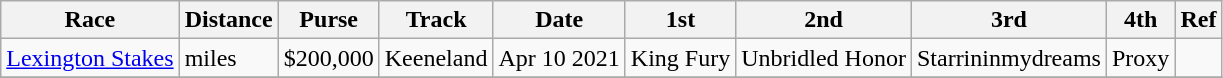<table class="wikitable">
<tr>
<th>Race</th>
<th>Distance</th>
<th>Purse</th>
<th>Track</th>
<th>Date</th>
<th>1st</th>
<th>2nd</th>
<th>3rd</th>
<th>4th</th>
<th>Ref</th>
</tr>
<tr>
<td><a href='#'>Lexington Stakes</a></td>
<td> miles</td>
<td>$200,000</td>
<td>Keeneland</td>
<td>Apr 10 2021</td>
<td>King Fury</td>
<td>Unbridled Honor</td>
<td>Starrininmydreams</td>
<td>Proxy</td>
<td></td>
</tr>
<tr>
</tr>
</table>
